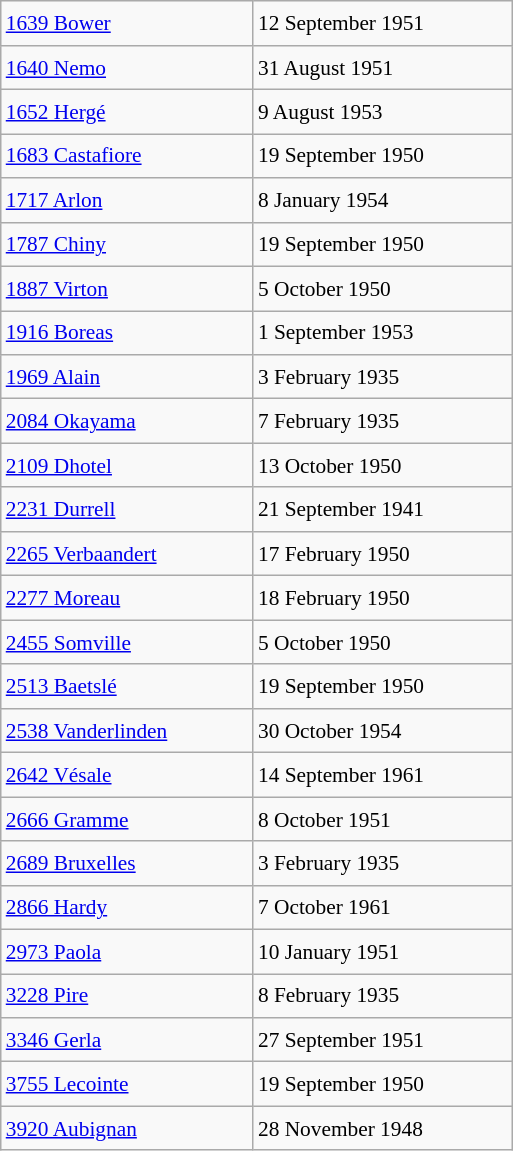<table class="wikitable" style="font-size: 89%; float: left; width: 24em; margin-right: 1em; line-height: 1.6em !important;  height: 625px;">
<tr>
<td><a href='#'>1639 Bower</a></td>
<td>12 September 1951</td>
</tr>
<tr>
<td><a href='#'>1640 Nemo</a></td>
<td>31 August 1951</td>
</tr>
<tr>
<td><a href='#'>1652 Hergé</a></td>
<td>9 August 1953</td>
</tr>
<tr>
<td><a href='#'>1683 Castafiore</a></td>
<td>19 September 1950</td>
</tr>
<tr>
<td><a href='#'>1717 Arlon</a></td>
<td>8 January 1954</td>
</tr>
<tr>
<td><a href='#'>1787 Chiny</a></td>
<td>19 September 1950</td>
</tr>
<tr>
<td><a href='#'>1887 Virton</a></td>
<td>5 October 1950</td>
</tr>
<tr>
<td><a href='#'>1916 Boreas</a></td>
<td>1 September 1953</td>
</tr>
<tr>
<td><a href='#'>1969 Alain</a></td>
<td>3 February 1935</td>
</tr>
<tr>
<td><a href='#'>2084 Okayama</a></td>
<td>7 February 1935</td>
</tr>
<tr>
<td><a href='#'>2109 Dhotel</a></td>
<td>13 October 1950</td>
</tr>
<tr>
<td><a href='#'>2231 Durrell</a></td>
<td>21 September 1941</td>
</tr>
<tr>
<td><a href='#'>2265 Verbaandert</a></td>
<td>17 February 1950</td>
</tr>
<tr>
<td><a href='#'>2277 Moreau</a></td>
<td>18 February 1950</td>
</tr>
<tr>
<td><a href='#'>2455 Somville</a></td>
<td>5 October 1950</td>
</tr>
<tr>
<td><a href='#'>2513 Baetslé</a></td>
<td>19 September 1950</td>
</tr>
<tr>
<td><a href='#'>2538 Vanderlinden</a></td>
<td>30 October 1954</td>
</tr>
<tr>
<td><a href='#'>2642 Vésale</a></td>
<td>14 September 1961</td>
</tr>
<tr>
<td><a href='#'>2666 Gramme</a></td>
<td>8 October 1951</td>
</tr>
<tr>
<td><a href='#'>2689 Bruxelles</a></td>
<td>3 February 1935</td>
</tr>
<tr>
<td><a href='#'>2866 Hardy</a></td>
<td>7 October 1961</td>
</tr>
<tr>
<td><a href='#'>2973 Paola</a></td>
<td>10 January 1951</td>
</tr>
<tr>
<td><a href='#'>3228 Pire</a></td>
<td>8 February 1935</td>
</tr>
<tr>
<td><a href='#'>3346 Gerla</a></td>
<td>27 September 1951</td>
</tr>
<tr>
<td><a href='#'>3755 Lecointe</a></td>
<td>19 September 1950</td>
</tr>
<tr>
<td><a href='#'>3920 Aubignan</a></td>
<td>28 November 1948</td>
</tr>
</table>
